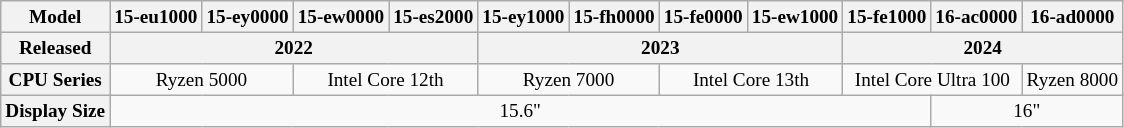<table class="wikitable" style="font-size:80%; text-align:center">
<tr>
<th>Model</th>
<th>15-eu1000</th>
<th>15-ey0000</th>
<th>15-ew0000</th>
<th>15-es2000</th>
<th>15-ey1000</th>
<th>15-fh0000</th>
<th>15-fe0000</th>
<th>15-ew1000</th>
<th>15-fe1000</th>
<th>16-ac0000</th>
<th>16-ad0000</th>
</tr>
<tr>
<th>Released</th>
<th colspan="4">2022</th>
<th colspan="4">2023</th>
<th colspan="3">2024</th>
</tr>
<tr>
<th>CPU Series</th>
<td colspan="2">Ryzen 5000</td>
<td colspan="2">Intel Core 12th</td>
<td colspan="2">Ryzen 7000</td>
<td colspan="2">Intel Core 13th</td>
<td colspan="2">Intel Core Ultra 100</td>
<td>Ryzen 8000</td>
</tr>
<tr>
<th>Display Size</th>
<td colspan="9">15.6"</td>
<td colspan="2">16"</td>
</tr>
</table>
